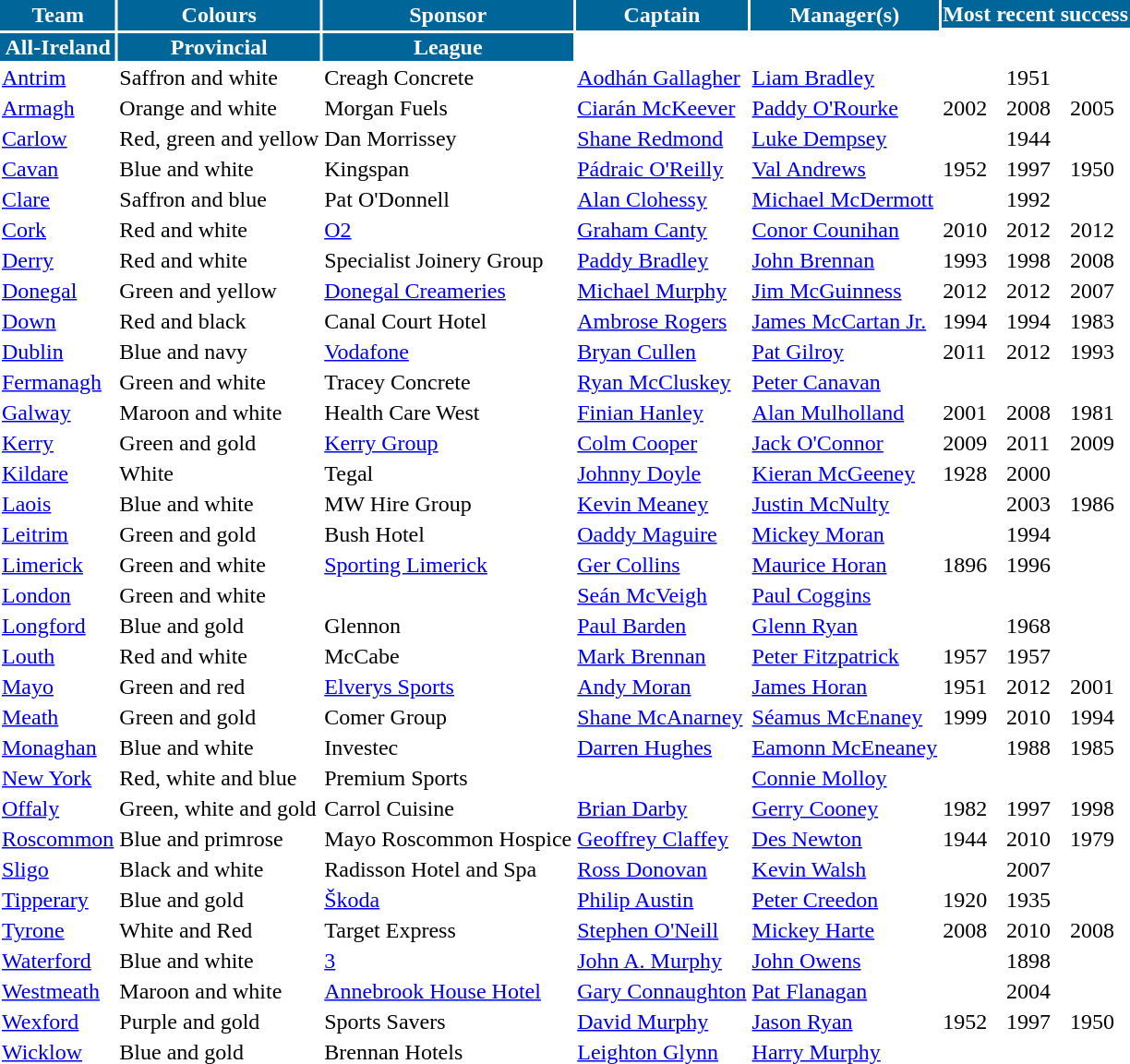<table cellpadding="1" style="margin:1em auto;">
<tr style="background:#069; color:white;">
<th rowspan="2">Team</th>
<th rowspan="2">Colours</th>
<th rowspan="2">Sponsor</th>
<th rowspan="2">Captain</th>
<th rowspan="2">Manager(s)</th>
<th colspan="3">Most recent success</th>
</tr>
<tr>
</tr>
<tr style="background:#069; color:white;">
<th>All-Ireland</th>
<th>Provincial</th>
<th>League</th>
</tr>
<tr>
<td><a href='#'>Antrim</a></td>
<td>Saffron and white</td>
<td>Creagh Concrete</td>
<td><a href='#'>Aodhán Gallagher</a></td>
<td><a href='#'>Liam Bradley</a></td>
<td></td>
<td>1951</td>
<td></td>
</tr>
<tr>
<td><a href='#'>Armagh</a></td>
<td>Orange and white</td>
<td>Morgan Fuels</td>
<td><a href='#'>Ciarán McKeever</a></td>
<td><a href='#'>Paddy O'Rourke</a></td>
<td>2002</td>
<td>2008</td>
<td>2005</td>
</tr>
<tr>
<td><a href='#'>Carlow</a></td>
<td>Red, green and yellow</td>
<td>Dan Morrissey</td>
<td><a href='#'>Shane Redmond</a></td>
<td><a href='#'>Luke Dempsey</a></td>
<td></td>
<td>1944</td>
<td></td>
</tr>
<tr>
<td><a href='#'>Cavan</a></td>
<td>Blue and white</td>
<td>Kingspan</td>
<td><a href='#'>Pádraic O'Reilly</a></td>
<td><a href='#'>Val Andrews</a></td>
<td>1952</td>
<td>1997</td>
<td>1950</td>
</tr>
<tr>
<td><a href='#'>Clare</a></td>
<td>Saffron and blue</td>
<td>Pat O'Donnell</td>
<td><a href='#'>Alan Clohessy</a></td>
<td><a href='#'>Michael McDermott</a></td>
<td></td>
<td>1992</td>
<td></td>
</tr>
<tr>
<td><a href='#'>Cork</a></td>
<td>Red and white</td>
<td><a href='#'>O2</a></td>
<td><a href='#'>Graham Canty</a></td>
<td><a href='#'>Conor Counihan</a></td>
<td>2010</td>
<td>2012</td>
<td>2012</td>
</tr>
<tr>
<td><a href='#'>Derry</a></td>
<td>Red and white</td>
<td>Specialist Joinery Group</td>
<td><a href='#'>Paddy Bradley</a></td>
<td><a href='#'>John Brennan</a></td>
<td>1993</td>
<td>1998</td>
<td>2008</td>
</tr>
<tr>
<td><a href='#'>Donegal</a></td>
<td>Green and yellow</td>
<td><a href='#'>Donegal Creameries</a></td>
<td><a href='#'>Michael Murphy</a></td>
<td><a href='#'>Jim McGuinness</a></td>
<td>2012</td>
<td>2012</td>
<td>2007</td>
</tr>
<tr>
<td><a href='#'>Down</a></td>
<td>Red and black</td>
<td>Canal Court Hotel</td>
<td><a href='#'>Ambrose Rogers</a></td>
<td><a href='#'>James McCartan Jr.</a></td>
<td>1994</td>
<td>1994</td>
<td>1983</td>
</tr>
<tr>
<td><a href='#'>Dublin</a></td>
<td>Blue and navy</td>
<td><a href='#'>Vodafone</a></td>
<td><a href='#'>Bryan Cullen</a></td>
<td><a href='#'>Pat Gilroy</a></td>
<td>2011</td>
<td>2012</td>
<td>1993</td>
</tr>
<tr>
<td><a href='#'>Fermanagh</a></td>
<td>Green and white</td>
<td>Tracey Concrete</td>
<td><a href='#'>Ryan McCluskey</a></td>
<td><a href='#'>Peter Canavan</a></td>
<td></td>
<td></td>
<td></td>
</tr>
<tr>
<td><a href='#'>Galway</a></td>
<td>Maroon and white</td>
<td>Health Care West</td>
<td><a href='#'>Finian Hanley</a></td>
<td><a href='#'>Alan Mulholland</a></td>
<td>2001</td>
<td>2008</td>
<td>1981</td>
</tr>
<tr>
<td><a href='#'>Kerry</a></td>
<td>Green and gold</td>
<td><a href='#'>Kerry Group</a></td>
<td><a href='#'>Colm Cooper</a></td>
<td><a href='#'>Jack O'Connor</a></td>
<td>2009</td>
<td>2011</td>
<td>2009</td>
</tr>
<tr>
<td><a href='#'>Kildare</a></td>
<td>White</td>
<td>Tegal</td>
<td><a href='#'>Johnny Doyle</a></td>
<td><a href='#'>Kieran McGeeney</a></td>
<td>1928</td>
<td>2000</td>
<td></td>
</tr>
<tr>
<td><a href='#'>Laois</a></td>
<td>Blue and white</td>
<td>MW Hire Group</td>
<td><a href='#'>Kevin Meaney</a></td>
<td><a href='#'>Justin McNulty</a></td>
<td></td>
<td>2003</td>
<td>1986</td>
</tr>
<tr>
<td><a href='#'>Leitrim</a></td>
<td>Green and gold</td>
<td>Bush Hotel</td>
<td><a href='#'>Oaddy Maguire</a></td>
<td><a href='#'>Mickey Moran</a></td>
<td></td>
<td>1994</td>
<td></td>
</tr>
<tr>
<td><a href='#'>Limerick</a></td>
<td>Green and white</td>
<td><a href='#'>Sporting Limerick</a></td>
<td><a href='#'>Ger Collins</a></td>
<td><a href='#'>Maurice Horan</a></td>
<td>1896</td>
<td>1996</td>
<td></td>
</tr>
<tr>
<td><a href='#'>London</a></td>
<td>Green and white</td>
<td></td>
<td><a href='#'>Seán McVeigh</a></td>
<td><a href='#'>Paul Coggins</a></td>
<td></td>
<td></td>
<td></td>
</tr>
<tr>
<td><a href='#'>Longford</a></td>
<td>Blue and gold</td>
<td>Glennon</td>
<td><a href='#'>Paul Barden</a></td>
<td><a href='#'>Glenn Ryan</a></td>
<td></td>
<td>1968</td>
<td></td>
</tr>
<tr>
<td><a href='#'>Louth</a></td>
<td>Red and white</td>
<td>McCabe</td>
<td><a href='#'>Mark Brennan</a></td>
<td><a href='#'>Peter Fitzpatrick</a></td>
<td>1957</td>
<td>1957</td>
<td></td>
</tr>
<tr>
<td><a href='#'>Mayo</a></td>
<td>Green and red</td>
<td><a href='#'>Elverys Sports</a></td>
<td><a href='#'>Andy Moran</a></td>
<td><a href='#'>James Horan</a></td>
<td>1951</td>
<td>2012</td>
<td>2001</td>
</tr>
<tr>
<td><a href='#'>Meath</a></td>
<td>Green and gold</td>
<td>Comer Group</td>
<td><a href='#'>Shane McAnarney</a></td>
<td><a href='#'>Séamus McEnaney</a></td>
<td>1999</td>
<td>2010</td>
<td>1994</td>
</tr>
<tr>
<td><a href='#'>Monaghan</a></td>
<td>Blue and white</td>
<td>Investec</td>
<td><a href='#'>Darren Hughes</a></td>
<td><a href='#'>Eamonn McEneaney</a></td>
<td></td>
<td>1988</td>
<td>1985</td>
</tr>
<tr>
<td><a href='#'>New York</a></td>
<td>Red, white and blue</td>
<td>Premium Sports</td>
<td></td>
<td><a href='#'>Connie Molloy</a></td>
<td></td>
<td></td>
<td></td>
</tr>
<tr>
<td><a href='#'>Offaly</a></td>
<td>Green, white and gold</td>
<td>Carrol Cuisine</td>
<td><a href='#'>Brian Darby</a></td>
<td><a href='#'>Gerry Cooney</a></td>
<td>1982</td>
<td>1997</td>
<td>1998</td>
</tr>
<tr>
<td><a href='#'>Roscommon</a></td>
<td>Blue and primrose</td>
<td>Mayo Roscommon Hospice</td>
<td><a href='#'>Geoffrey Claffey</a></td>
<td><a href='#'>Des Newton</a></td>
<td>1944</td>
<td>2010</td>
<td>1979</td>
</tr>
<tr>
<td><a href='#'>Sligo</a></td>
<td>Black and white</td>
<td>Radisson Hotel and Spa</td>
<td><a href='#'>Ross Donovan</a></td>
<td><a href='#'>Kevin Walsh</a></td>
<td></td>
<td>2007</td>
<td></td>
</tr>
<tr>
<td><a href='#'>Tipperary</a></td>
<td>Blue and gold</td>
<td><a href='#'>Škoda</a></td>
<td><a href='#'>Philip Austin</a></td>
<td><a href='#'>Peter Creedon</a></td>
<td>1920</td>
<td>1935</td>
<td></td>
</tr>
<tr>
<td><a href='#'>Tyrone</a></td>
<td>White and Red</td>
<td>Target Express</td>
<td><a href='#'>Stephen O'Neill</a></td>
<td><a href='#'>Mickey Harte</a></td>
<td>2008</td>
<td>2010</td>
<td>2008</td>
</tr>
<tr>
<td><a href='#'>Waterford</a></td>
<td>Blue and white</td>
<td><a href='#'>3</a></td>
<td><a href='#'>John A. Murphy</a></td>
<td><a href='#'>John Owens</a></td>
<td></td>
<td>1898</td>
<td></td>
</tr>
<tr>
<td><a href='#'>Westmeath</a></td>
<td>Maroon and white</td>
<td><a href='#'>Annebrook House Hotel</a></td>
<td><a href='#'>Gary Connaughton</a></td>
<td><a href='#'>Pat Flanagan</a></td>
<td></td>
<td>2004</td>
<td></td>
</tr>
<tr>
<td><a href='#'>Wexford</a></td>
<td>Purple and gold</td>
<td>Sports Savers</td>
<td><a href='#'>David Murphy</a></td>
<td><a href='#'>Jason Ryan</a></td>
<td>1952</td>
<td>1997</td>
<td>1950</td>
</tr>
<tr>
<td><a href='#'>Wicklow</a></td>
<td>Blue and gold</td>
<td>Brennan Hotels</td>
<td><a href='#'>Leighton Glynn</a></td>
<td><a href='#'>Harry Murphy</a></td>
<td></td>
<td></td>
<td></td>
</tr>
</table>
